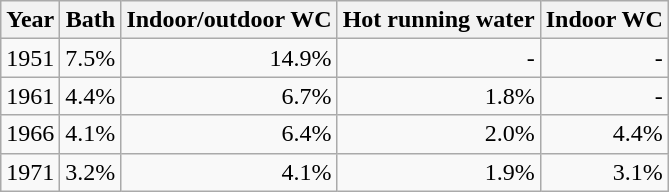<table class="wikitable sortable" style="text-align: right">
<tr>
<th>Year</th>
<th>Bath</th>
<th>Indoor/outdoor WC</th>
<th>Hot running water</th>
<th>Indoor WC</th>
</tr>
<tr>
<td>1951</td>
<td>7.5%</td>
<td>14.9%</td>
<td>-</td>
<td>-</td>
</tr>
<tr>
<td>1961</td>
<td>4.4%</td>
<td>6.7%</td>
<td>1.8%</td>
<td>-</td>
</tr>
<tr>
<td>1966</td>
<td>4.1%</td>
<td>6.4%</td>
<td>2.0%</td>
<td>4.4%</td>
</tr>
<tr>
<td>1971</td>
<td>3.2%</td>
<td>4.1%</td>
<td>1.9%</td>
<td>3.1%</td>
</tr>
</table>
